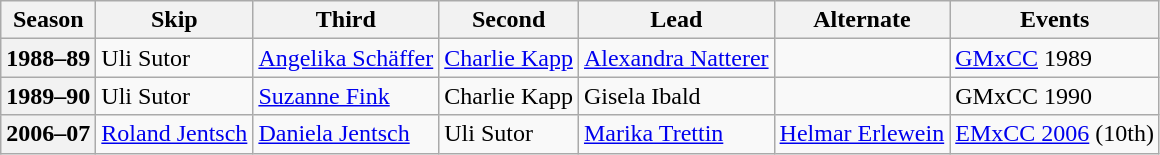<table class="wikitable">
<tr>
<th scope="col">Season</th>
<th scope="col">Skip</th>
<th scope="col">Third</th>
<th scope="col">Second</th>
<th scope="col">Lead</th>
<th scope="col">Alternate</th>
<th scope="col">Events</th>
</tr>
<tr>
<th scope="row">1988–89</th>
<td>Uli Sutor</td>
<td><a href='#'>Angelika Schäffer</a></td>
<td><a href='#'>Charlie Kapp</a></td>
<td><a href='#'>Alexandra Natterer</a></td>
<td></td>
<td><a href='#'>GMxCC</a> 1989 </td>
</tr>
<tr>
<th scope="row">1989–90</th>
<td>Uli Sutor</td>
<td><a href='#'>Suzanne Fink</a></td>
<td>Charlie Kapp</td>
<td>Gisela Ibald</td>
<td></td>
<td>GMxCC 1990 </td>
</tr>
<tr>
<th scope="row">2006–07</th>
<td><a href='#'>Roland Jentsch</a></td>
<td><a href='#'>Daniela Jentsch</a></td>
<td>Uli Sutor</td>
<td><a href='#'>Marika Trettin</a></td>
<td><a href='#'>Helmar Erlewein</a></td>
<td><a href='#'>EMxCC 2006</a> (10th)</td>
</tr>
</table>
